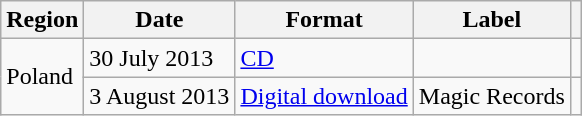<table class="wikitable">
<tr>
<th>Region</th>
<th>Date</th>
<th>Format</th>
<th>Label</th>
<th></th>
</tr>
<tr>
<td rowspan="2">Poland</td>
<td>30 July 2013</td>
<td><a href='#'>CD</a></td>
<td></td>
<td align="center"></td>
</tr>
<tr>
<td>3 August 2013</td>
<td><a href='#'>Digital download</a></td>
<td>Magic Records</td>
<td align="center"></td>
</tr>
</table>
